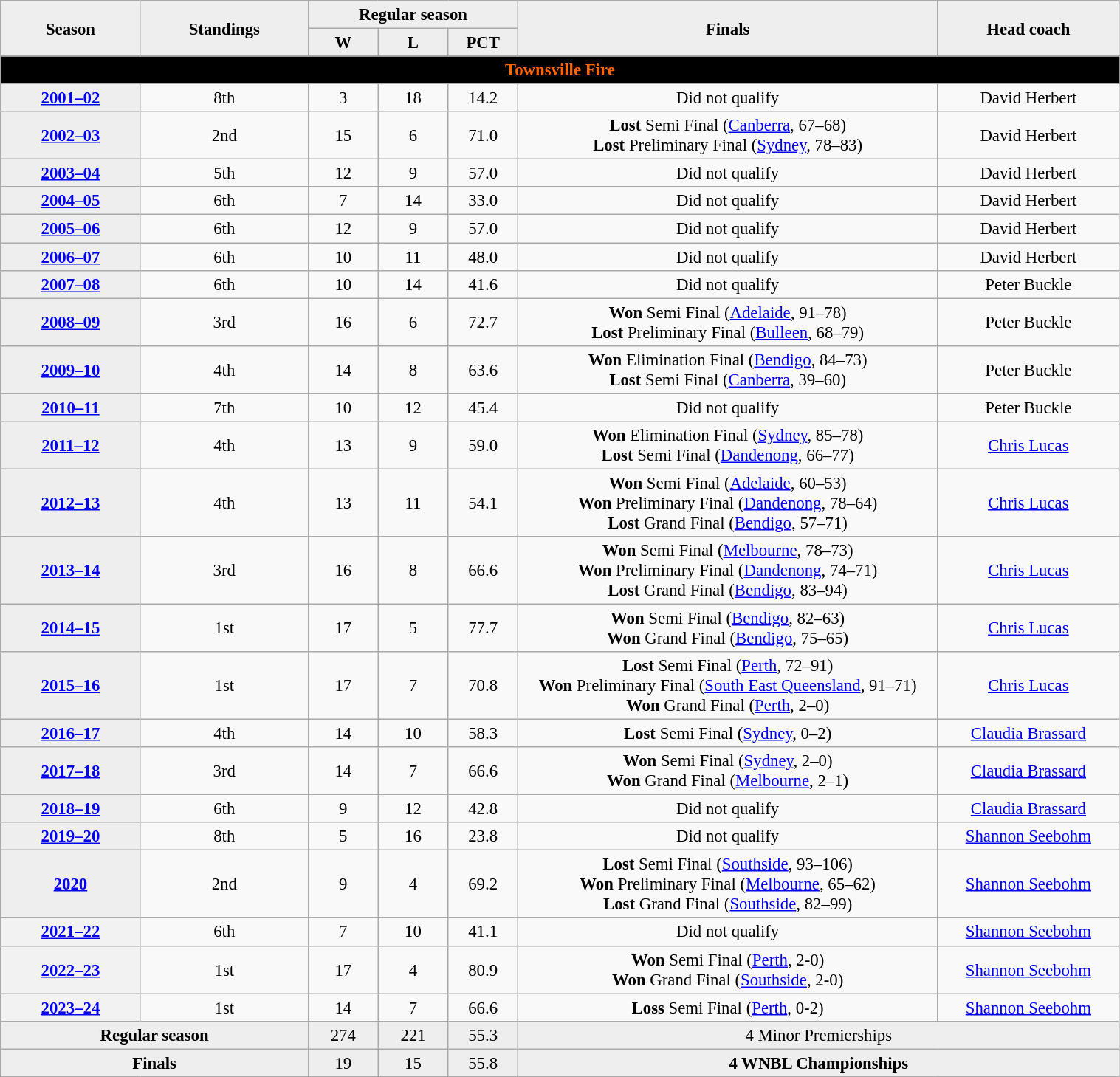<table class="wikitable" style="font-size:95%; text-align: center; width: 80%">
<tr>
<th rowspan=2 style="background:#eee; width: 10%;">Season</th>
<th rowspan=2 style="background:#eee; width: 12%;">Standings</th>
<th colspan=3 style="background:#eee; width: 15%;">Regular season</th>
<th rowspan=2 style="background:#eee; width: 30%;">Finals</th>
<th rowspan=2 style="background:#eee; width: 13%;">Head coach</th>
</tr>
<tr>
<th style="background:#eee; width: 5%;">W</th>
<th style="background:#eee; width: 5%;">L</th>
<th style="background:#eee; width: 5%;">PCT</th>
</tr>
<tr>
<th colspan=7  style="background:black; color:#FF6600;">Townsville Fire</th>
</tr>
<tr>
<th scope="row" style="background:#eee;"><a href='#'>2001–02</a></th>
<td>8th</td>
<td>3</td>
<td>18</td>
<td>14.2</td>
<td>Did not qualify</td>
<td>David Herbert</td>
</tr>
<tr>
<th scope="row" style="background:#eee;"><a href='#'>2002–03</a></th>
<td>2nd</td>
<td>15</td>
<td>6</td>
<td>71.0</td>
<td><strong>Lost</strong> Semi Final (<a href='#'>Canberra</a>, 67–68) <br> <strong>Lost</strong> Preliminary Final (<a href='#'>Sydney</a>, 78–83)</td>
<td>David Herbert</td>
</tr>
<tr>
<th scope="row" style="background:#eee;"><a href='#'>2003–04</a></th>
<td>5th</td>
<td>12</td>
<td>9</td>
<td>57.0</td>
<td>Did not qualify</td>
<td>David Herbert</td>
</tr>
<tr>
<th scope="row" style="background:#eee;"><a href='#'>2004–05</a></th>
<td>6th</td>
<td>7</td>
<td>14</td>
<td>33.0</td>
<td>Did not qualify</td>
<td>David Herbert</td>
</tr>
<tr>
<th scope="row" style="background:#eee;"><a href='#'>2005–06</a></th>
<td>6th</td>
<td>12</td>
<td>9</td>
<td>57.0</td>
<td>Did not qualify</td>
<td>David Herbert</td>
</tr>
<tr>
<th scope="row" style="background:#eee;"><a href='#'>2006–07</a></th>
<td>6th</td>
<td>10</td>
<td>11</td>
<td>48.0</td>
<td>Did not qualify</td>
<td>David Herbert</td>
</tr>
<tr>
<th scope="row" style="background:#eee;"><a href='#'>2007–08</a></th>
<td>6th</td>
<td>10</td>
<td>14</td>
<td>41.6</td>
<td>Did not qualify</td>
<td>Peter Buckle</td>
</tr>
<tr>
<th scope="row" style="background:#eee;"><a href='#'>2008–09</a></th>
<td>3rd</td>
<td>16</td>
<td>6</td>
<td>72.7</td>
<td><strong>Won</strong> Semi Final (<a href='#'>Adelaide</a>, 91–78) <br> <strong>Lost</strong> Preliminary Final (<a href='#'>Bulleen</a>, 68–79)</td>
<td>Peter Buckle</td>
</tr>
<tr>
<th scope="row" style="background:#eee;"><a href='#'>2009–10</a></th>
<td>4th</td>
<td>14</td>
<td>8</td>
<td>63.6</td>
<td><strong>Won</strong> Elimination Final (<a href='#'>Bendigo</a>, 84–73) <br> <strong>Lost</strong> Semi Final (<a href='#'>Canberra</a>, 39–60)</td>
<td>Peter Buckle</td>
</tr>
<tr>
<th scope="row" style="background:#eee;"><a href='#'>2010–11</a></th>
<td>7th</td>
<td>10</td>
<td>12</td>
<td>45.4</td>
<td>Did not qualify</td>
<td>Peter Buckle</td>
</tr>
<tr>
<th scope="row" style="background:#eee;"><a href='#'>2011–12</a></th>
<td>4th</td>
<td>13</td>
<td>9</td>
<td>59.0</td>
<td><strong>Won</strong> Elimination Final (<a href='#'>Sydney</a>, 85–78) <br> <strong>Lost</strong> Semi Final (<a href='#'>Dandenong</a>, 66–77)</td>
<td><a href='#'>Chris Lucas</a></td>
</tr>
<tr>
<th scope="row" style="background:#eee;"><a href='#'>2012–13</a></th>
<td>4th</td>
<td>13</td>
<td>11</td>
<td>54.1</td>
<td><strong>Won</strong> Semi Final (<a href='#'>Adelaide</a>, 60–53) <br> <strong>Won</strong> Preliminary Final (<a href='#'>Dandenong</a>, 78–64) <br> <strong>Lost</strong> Grand Final (<a href='#'>Bendigo</a>, 57–71)</td>
<td><a href='#'>Chris Lucas</a></td>
</tr>
<tr>
<th scope="row" style="background:#eee;"><a href='#'>2013–14</a></th>
<td>3rd</td>
<td>16</td>
<td>8</td>
<td>66.6</td>
<td><strong>Won</strong> Semi Final (<a href='#'>Melbourne</a>, 78–73) <br> <strong>Won</strong> Preliminary Final (<a href='#'>Dandenong</a>, 74–71) <br> <strong>Lost</strong> Grand Final (<a href='#'>Bendigo</a>, 83–94)</td>
<td><a href='#'>Chris Lucas</a></td>
</tr>
<tr>
<th scope="row" style="background:#eee;"><a href='#'>2014–15</a></th>
<td>1st</td>
<td>17</td>
<td>5</td>
<td>77.7</td>
<td><strong>Won</strong> Semi Final (<a href='#'>Bendigo</a>, 82–63) <br> <strong>Won</strong> Grand Final (<a href='#'>Bendigo</a>, 75–65)</td>
<td><a href='#'>Chris Lucas</a></td>
</tr>
<tr>
<th scope="row" style="background:#eee;"><a href='#'>2015–16</a></th>
<td>1st</td>
<td>17</td>
<td>7</td>
<td>70.8</td>
<td><strong>Lost</strong> Semi Final (<a href='#'>Perth</a>, 72–91) <br> <strong>Won</strong> Preliminary Final (<a href='#'>South East Queensland</a>, 91–71) <br> <strong>Won</strong> Grand Final (<a href='#'>Perth</a>, 2–0)</td>
<td><a href='#'>Chris Lucas</a></td>
</tr>
<tr>
<th scope="row" style="background:#eee;"><a href='#'>2016–17</a></th>
<td>4th</td>
<td>14</td>
<td>10</td>
<td>58.3</td>
<td><strong>Lost</strong> Semi Final (<a href='#'>Sydney</a>, 0–2)</td>
<td><a href='#'>Claudia Brassard</a></td>
</tr>
<tr>
<th scope="row" style="background:#eee;"><a href='#'>2017–18</a></th>
<td>3rd</td>
<td>14</td>
<td>7</td>
<td>66.6</td>
<td><strong>Won</strong> Semi Final (<a href='#'>Sydney</a>, 2–0) <br> <strong>Won</strong> Grand Final (<a href='#'>Melbourne</a>, 2–1)</td>
<td><a href='#'>Claudia Brassard</a></td>
</tr>
<tr>
<th scope="row" style="background:#eee;"><a href='#'>2018–19</a></th>
<td>6th</td>
<td>9</td>
<td>12</td>
<td>42.8</td>
<td>Did not qualify</td>
<td><a href='#'>Claudia Brassard</a></td>
</tr>
<tr>
<th scope="row" style="background:#eee;"><a href='#'>2019–20</a></th>
<td>8th</td>
<td>5</td>
<td>16</td>
<td>23.8</td>
<td>Did not qualify</td>
<td><a href='#'>Shannon Seebohm</a></td>
</tr>
<tr>
<th scope="row" style="background:#eee;"><a href='#'>2020</a></th>
<td>2nd</td>
<td>9</td>
<td>4</td>
<td>69.2</td>
<td><strong>Lost</strong> Semi Final (<a href='#'>Southside</a>, 93–106) <br> <strong>Won</strong> Preliminary Final (<a href='#'>Melbourne</a>, 65–62) <br> <strong>Lost</strong> Grand Final (<a href='#'>Southside</a>, 82–99)</td>
<td><a href='#'>Shannon Seebohm</a></td>
</tr>
<tr>
<th><a href='#'>2021–22</a></th>
<td>6th</td>
<td>7</td>
<td>10</td>
<td>41.1</td>
<td>Did not qualify</td>
<td><a href='#'>Shannon Seebohm</a></td>
</tr>
<tr>
<th><a href='#'>2022–23</a></th>
<td>1st</td>
<td>17</td>
<td>4</td>
<td>80.9</td>
<td><strong>Won</strong> Semi Final (<a href='#'>Perth</a>, 2-0)<br><strong>Won</strong> Grand Final (<a href='#'>Southside</a>, 2-0)</td>
<td><a href='#'>Shannon Seebohm</a></td>
</tr>
<tr>
<th><a href='#'>2023–24</a></th>
<td>1st</td>
<td>14</td>
<td>7</td>
<td>66.6</td>
<td><strong>Loss</strong> Semi Final (<a href='#'>Perth</a>, 0-2)</td>
<td><a href='#'>Shannon Seebohm</a></td>
</tr>
<tr>
<th colspan="2" style="background:#eee;">Regular season</th>
<td style="background:#eee;">274</td>
<td style="background:#eee;">221</td>
<td style="background:#eee;">55.3</td>
<td colspan="2" style="background:#eee;">4 Minor Premierships</td>
</tr>
<tr>
<th colspan="2" style="background:#eee;">Finals</th>
<td style="background:#eee;">19</td>
<td style="background:#eee;">15</td>
<td style="background:#eee;">55.8</td>
<td colspan="2" style="background:#eee;"><strong>4 WNBL Championships</strong></td>
</tr>
</table>
